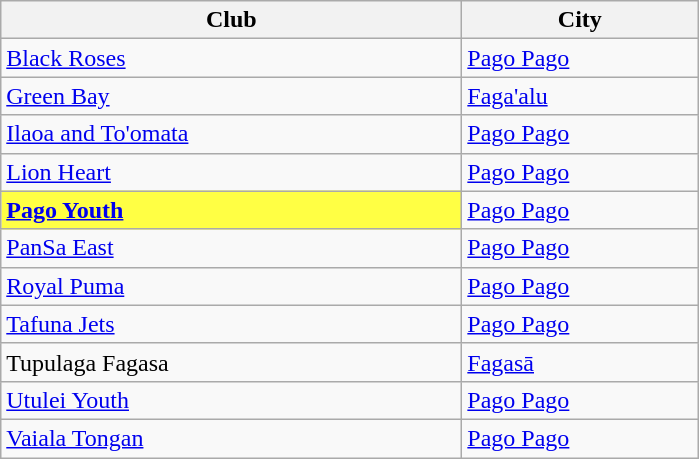<table class="wikitable">
<tr>
<th width="300px">Club</th>
<th width="150px">City</th>
</tr>
<tr>
<td><a href='#'>Black Roses</a></td>
<td><a href='#'>Pago Pago</a></td>
</tr>
<tr>
<td><a href='#'>Green Bay</a></td>
<td><a href='#'>Faga'alu</a></td>
</tr>
<tr>
<td><a href='#'>Ilaoa and To'omata</a></td>
<td><a href='#'>Pago Pago</a></td>
</tr>
<tr>
<td><a href='#'>Lion Heart</a></td>
<td><a href='#'>Pago Pago</a></td>
</tr>
<tr>
<td bgcolor=#ffff44><strong><a href='#'>Pago Youth</a></strong></td>
<td><a href='#'>Pago Pago</a></td>
</tr>
<tr>
<td><a href='#'>PanSa East</a></td>
<td><a href='#'>Pago Pago</a></td>
</tr>
<tr>
<td><a href='#'>Royal Puma</a></td>
<td><a href='#'>Pago Pago</a></td>
</tr>
<tr>
<td><a href='#'>Tafuna Jets</a></td>
<td><a href='#'>Pago Pago</a></td>
</tr>
<tr>
<td>Tupulaga Fagasa</td>
<td><a href='#'>Fagasā</a></td>
</tr>
<tr>
<td><a href='#'>Utulei Youth</a></td>
<td><a href='#'>Pago Pago</a></td>
</tr>
<tr>
<td><a href='#'>Vaiala Tongan</a></td>
<td><a href='#'>Pago Pago</a></td>
</tr>
</table>
